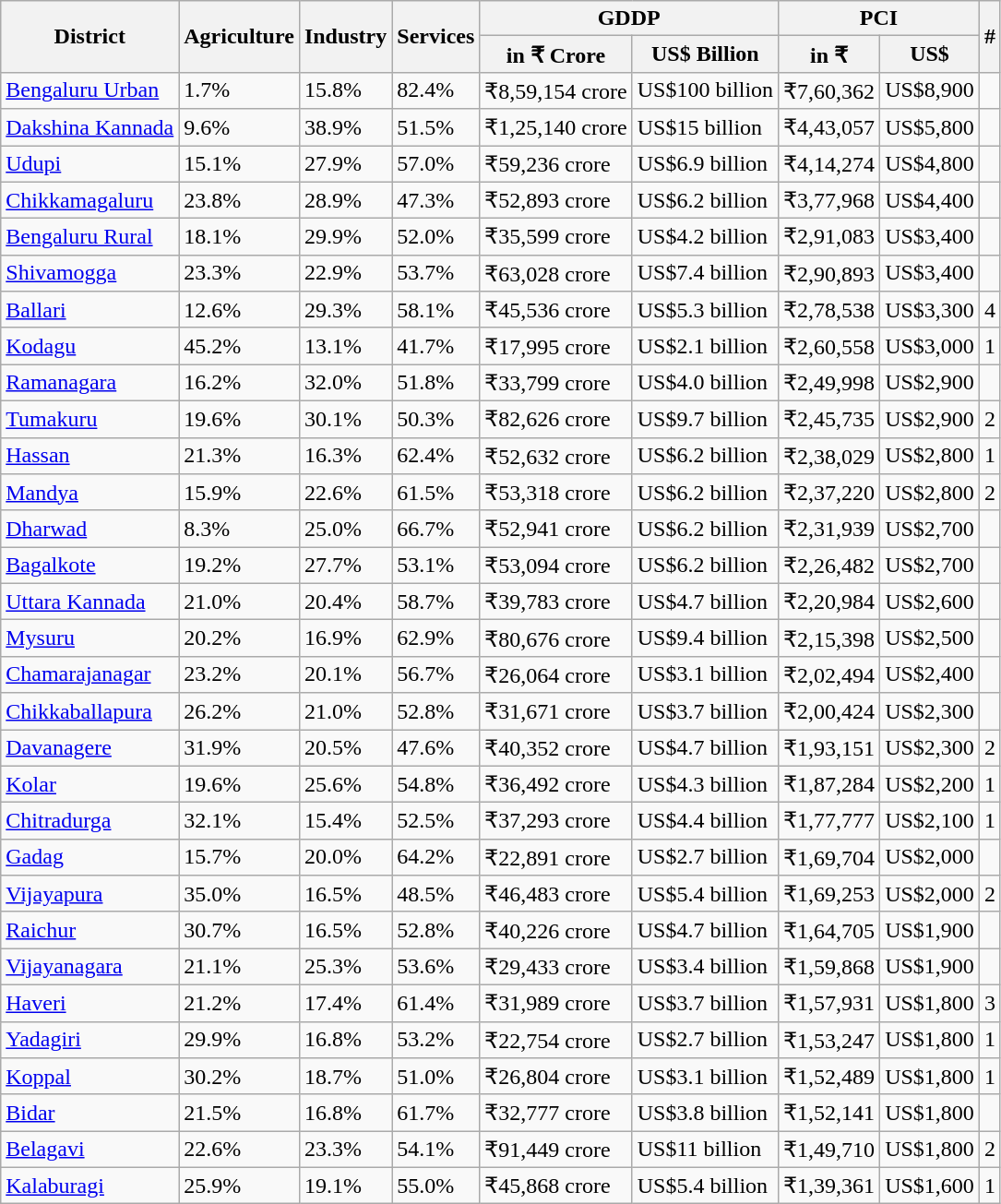<table class="wikitable sortable static-row-numbers static-row-header-hash">
<tr>
<th rowspan = 2>District</th>
<th rowspan = 2 data-sort-type:number>Agriculture</th>
<th rowspan = 2 data-sort-type:number>Industry</th>
<th rowspan = 2 data-sort-type:number>Services</th>
<th colspan = 2>GDDP</th>
<th colspan = 2>PCI</th>
<th rowspan = 2>#</th>
</tr>
<tr>
<th>in ₹ Crore</th>
<th>US$ Billion</th>
<th>in ₹</th>
<th>US$</th>
</tr>
<tr>
<td><a href='#'>Bengaluru Urban</a></td>
<td> 1.7%</td>
<td> 15.8%</td>
<td> 82.4%</td>
<td>₹8,59,154 crore</td>
<td>US$100 billion</td>
<td>₹7,60,362</td>
<td>US$8,900</td>
<td></td>
</tr>
<tr>
<td><a href='#'>Dakshina Kannada</a></td>
<td> 9.6%</td>
<td> 38.9%</td>
<td> 51.5%</td>
<td>₹1,25,140 crore</td>
<td>US$15 billion</td>
<td>₹4,43,057</td>
<td>US$5,800</td>
<td></td>
</tr>
<tr>
<td><a href='#'>Udupi</a></td>
<td> 15.1%</td>
<td> 27.9%</td>
<td> 57.0%</td>
<td>₹59,236 crore</td>
<td>US$6.9 billion</td>
<td>₹4,14,274</td>
<td>US$4,800</td>
<td></td>
</tr>
<tr>
<td><a href='#'>Chikkamagaluru</a></td>
<td> 23.8%</td>
<td> 28.9%</td>
<td> 47.3%</td>
<td>₹52,893 crore</td>
<td>US$6.2 billion</td>
<td>₹3,77,968</td>
<td>US$4,400</td>
<td></td>
</tr>
<tr>
<td><a href='#'>Bengaluru Rural</a></td>
<td> 18.1%</td>
<td> 29.9%</td>
<td> 52.0%</td>
<td>₹35,599 crore</td>
<td>US$4.2 billion</td>
<td>₹2,91,083</td>
<td>US$3,400</td>
<td></td>
</tr>
<tr>
<td><a href='#'>Shivamogga</a></td>
<td> 23.3%</td>
<td> 22.9%</td>
<td> 53.7%</td>
<td>₹63,028 crore</td>
<td>US$7.4 billion</td>
<td>₹2,90,893</td>
<td>US$3,400</td>
<td></td>
</tr>
<tr>
<td><a href='#'>Ballari</a></td>
<td> 12.6%</td>
<td> 29.3%</td>
<td> 58.1%</td>
<td>₹45,536 crore</td>
<td>US$5.3 billion</td>
<td>₹2,78,538</td>
<td>US$3,300</td>
<td> 4</td>
</tr>
<tr>
<td><a href='#'>Kodagu</a></td>
<td> 45.2%</td>
<td> 13.1%</td>
<td> 41.7%</td>
<td>₹17,995 crore</td>
<td>US$2.1 billion</td>
<td>₹2,60,558</td>
<td>US$3,000</td>
<td> 1</td>
</tr>
<tr>
<td><a href='#'>Ramanagara</a></td>
<td> 16.2%</td>
<td> 32.0%</td>
<td> 51.8%</td>
<td>₹33,799 crore</td>
<td>US$4.0 billion</td>
<td>₹2,49,998</td>
<td>US$2,900</td>
<td></td>
</tr>
<tr>
<td><a href='#'>Tumakuru</a></td>
<td> 19.6%</td>
<td> 30.1%</td>
<td> 50.3%</td>
<td>₹82,626 crore</td>
<td>US$9.7 billion</td>
<td>₹2,45,735</td>
<td>US$2,900</td>
<td> 2</td>
</tr>
<tr>
<td><a href='#'>Hassan</a></td>
<td> 21.3%</td>
<td> 16.3%</td>
<td> 62.4%</td>
<td>₹52,632 crore</td>
<td>US$6.2 billion</td>
<td>₹2,38,029</td>
<td>US$2,800</td>
<td> 1</td>
</tr>
<tr>
<td><a href='#'>Mandya</a></td>
<td> 15.9%</td>
<td> 22.6%</td>
<td> 61.5%</td>
<td>₹53,318 crore</td>
<td>US$6.2 billion</td>
<td>₹2,37,220</td>
<td>US$2,800</td>
<td> 2</td>
</tr>
<tr>
<td><a href='#'>Dharwad</a></td>
<td> 8.3%</td>
<td> 25.0%</td>
<td> 66.7%</td>
<td>₹52,941 crore</td>
<td>US$6.2 billion</td>
<td>₹2,31,939</td>
<td>US$2,700</td>
<td></td>
</tr>
<tr>
<td><a href='#'>Bagalkote</a></td>
<td> 19.2%</td>
<td> 27.7%</td>
<td> 53.1%</td>
<td>₹53,094 crore</td>
<td>US$6.2 billion</td>
<td>₹2,26,482</td>
<td>US$2,700</td>
<td></td>
</tr>
<tr>
<td><a href='#'>Uttara Kannada</a></td>
<td> 21.0%</td>
<td> 20.4%</td>
<td> 58.7%</td>
<td>₹39,783 crore</td>
<td>US$4.7 billion</td>
<td>₹2,20,984</td>
<td>US$2,600</td>
<td></td>
</tr>
<tr>
<td><a href='#'>Mysuru</a></td>
<td> 20.2%</td>
<td> 16.9%</td>
<td> 62.9%</td>
<td>₹80,676 crore</td>
<td>US$9.4 billion</td>
<td>₹2,15,398</td>
<td>US$2,500</td>
<td></td>
</tr>
<tr>
<td><a href='#'>Chamarajanagar</a></td>
<td> 23.2%</td>
<td> 20.1%</td>
<td> 56.7%</td>
<td>₹26,064 crore</td>
<td>US$3.1 billion</td>
<td>₹2,02,494</td>
<td>US$2,400</td>
<td></td>
</tr>
<tr>
<td><a href='#'>Chikkaballapura</a></td>
<td> 26.2%</td>
<td> 21.0%</td>
<td> 52.8%</td>
<td>₹31,671 crore</td>
<td>US$3.7 billion</td>
<td>₹2,00,424</td>
<td>US$2,300</td>
<td></td>
</tr>
<tr>
<td><a href='#'>Davanagere</a></td>
<td> 31.9%</td>
<td> 20.5%</td>
<td> 47.6%</td>
<td>₹40,352 crore</td>
<td>US$4.7 billion</td>
<td>₹1,93,151</td>
<td>US$2,300</td>
<td> 2</td>
</tr>
<tr>
<td><a href='#'>Kolar</a></td>
<td> 19.6%</td>
<td> 25.6%</td>
<td> 54.8%</td>
<td>₹36,492 crore</td>
<td>US$4.3 billion</td>
<td>₹1,87,284</td>
<td>US$2,200</td>
<td> 1</td>
</tr>
<tr>
<td><a href='#'>Chitradurga</a></td>
<td> 32.1%</td>
<td> 15.4%</td>
<td> 52.5%</td>
<td>₹37,293 crore</td>
<td>US$4.4 billion</td>
<td>₹1,77,777</td>
<td>US$2,100</td>
<td> 1</td>
</tr>
<tr>
<td><a href='#'>Gadag</a></td>
<td> 15.7%</td>
<td> 20.0%</td>
<td> 64.2%</td>
<td>₹22,891 crore</td>
<td>US$2.7 billion</td>
<td>₹1,69,704</td>
<td>US$2,000</td>
<td></td>
</tr>
<tr>
<td><a href='#'>Vijayapura</a></td>
<td> 35.0%</td>
<td> 16.5%</td>
<td> 48.5%</td>
<td>₹46,483 crore</td>
<td>US$5.4 billion</td>
<td>₹1,69,253</td>
<td>US$2,000</td>
<td> 2</td>
</tr>
<tr>
<td><a href='#'>Raichur</a></td>
<td> 30.7%</td>
<td> 16.5%</td>
<td> 52.8%</td>
<td>₹40,226 crore</td>
<td>US$4.7 billion</td>
<td>₹1,64,705</td>
<td>US$1,900</td>
<td></td>
</tr>
<tr>
<td><a href='#'>Vijayanagara</a></td>
<td> 21.1%</td>
<td> 25.3%</td>
<td> 53.6%</td>
<td>₹29,433 crore</td>
<td>US$3.4 billion</td>
<td>₹1,59,868</td>
<td>US$1,900</td>
<td></td>
</tr>
<tr>
<td><a href='#'>Haveri</a></td>
<td> 21.2%</td>
<td> 17.4%</td>
<td> 61.4%</td>
<td>₹31,989 crore</td>
<td>US$3.7 billion</td>
<td>₹1,57,931</td>
<td>US$1,800</td>
<td> 3</td>
</tr>
<tr>
<td><a href='#'>Yadagiri</a></td>
<td> 29.9%</td>
<td> 16.8%</td>
<td> 53.2%</td>
<td>₹22,754 crore</td>
<td>US$2.7 billion</td>
<td>₹1,53,247</td>
<td>US$1,800</td>
<td> 1</td>
</tr>
<tr>
<td><a href='#'>Koppal</a></td>
<td> 30.2%</td>
<td> 18.7%</td>
<td> 51.0%</td>
<td>₹26,804 crore</td>
<td>US$3.1 billion</td>
<td>₹1,52,489</td>
<td>US$1,800</td>
<td> 1</td>
</tr>
<tr>
<td><a href='#'>Bidar</a></td>
<td> 21.5%</td>
<td> 16.8%</td>
<td> 61.7%</td>
<td>₹32,777 crore</td>
<td>US$3.8 billion</td>
<td>₹1,52,141</td>
<td>US$1,800</td>
<td></td>
</tr>
<tr>
<td><a href='#'>Belagavi</a></td>
<td> 22.6%</td>
<td> 23.3%</td>
<td> 54.1%</td>
<td>₹91,449 crore</td>
<td>US$11 billion</td>
<td>₹1,49,710</td>
<td>US$1,800</td>
<td> 2</td>
</tr>
<tr>
<td><a href='#'>Kalaburagi</a></td>
<td> 25.9%</td>
<td> 19.1%</td>
<td> 55.0%</td>
<td>₹45,868 crore</td>
<td>US$5.4 billion</td>
<td>₹1,39,361</td>
<td>US$1,600</td>
<td> 1</td>
</tr>
</table>
